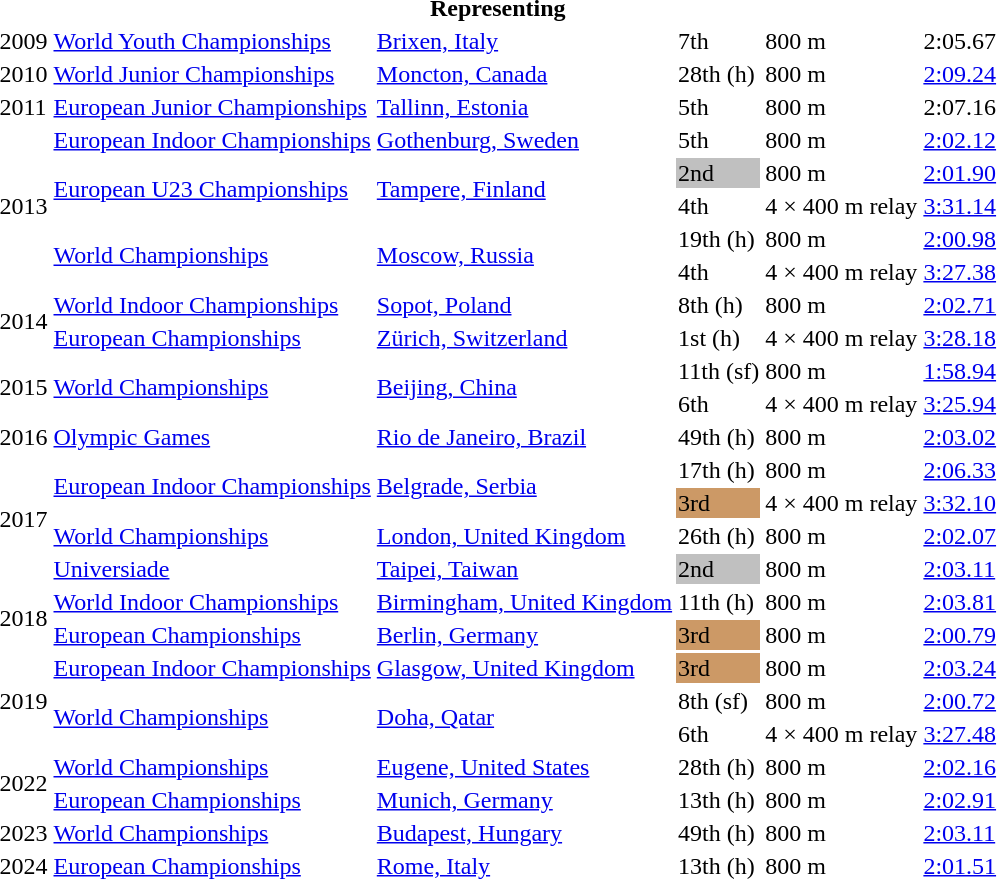<table>
<tr>
<th colspan="6">Representing </th>
</tr>
<tr>
<td>2009</td>
<td><a href='#'>World Youth Championships</a></td>
<td><a href='#'>Brixen, Italy</a></td>
<td>7th</td>
<td>800 m</td>
<td>2:05.67</td>
</tr>
<tr>
<td>2010</td>
<td><a href='#'>World Junior Championships</a></td>
<td><a href='#'>Moncton, Canada</a></td>
<td>28th (h)</td>
<td>800 m</td>
<td><a href='#'>2:09.24</a></td>
</tr>
<tr>
<td>2011</td>
<td><a href='#'>European Junior Championships</a></td>
<td><a href='#'>Tallinn, Estonia</a></td>
<td>5th</td>
<td>800 m</td>
<td>2:07.16</td>
</tr>
<tr>
<td rowspan=5>2013</td>
<td><a href='#'>European Indoor Championships</a></td>
<td><a href='#'>Gothenburg, Sweden</a></td>
<td>5th</td>
<td>800 m</td>
<td><a href='#'>2:02.12</a></td>
</tr>
<tr>
<td rowspan=2><a href='#'>European U23 Championships</a></td>
<td rowspan=2><a href='#'>Tampere, Finland</a></td>
<td bgcolor=silver>2nd</td>
<td>800 m</td>
<td><a href='#'>2:01.90</a></td>
</tr>
<tr>
<td>4th</td>
<td>4 × 400 m relay</td>
<td><a href='#'>3:31.14</a></td>
</tr>
<tr>
<td rowspan=2><a href='#'>World Championships</a></td>
<td rowspan=2><a href='#'>Moscow, Russia</a></td>
<td>19th (h)</td>
<td>800 m</td>
<td><a href='#'>2:00.98</a></td>
</tr>
<tr>
<td>4th</td>
<td>4 × 400 m relay</td>
<td><a href='#'>3:27.38</a></td>
</tr>
<tr>
<td rowspan=2>2014</td>
<td><a href='#'>World Indoor Championships</a></td>
<td><a href='#'>Sopot, Poland</a></td>
<td>8th (h)</td>
<td>800 m</td>
<td><a href='#'>2:02.71</a></td>
</tr>
<tr>
<td><a href='#'>European Championships</a></td>
<td><a href='#'>Zürich, Switzerland</a></td>
<td>1st (h)</td>
<td>4 × 400 m relay</td>
<td><a href='#'>3:28.18</a></td>
</tr>
<tr>
<td rowspan=2>2015</td>
<td rowspan=2><a href='#'>World Championships</a></td>
<td rowspan=2><a href='#'>Beijing, China</a></td>
<td>11th (sf)</td>
<td>800 m</td>
<td><a href='#'>1:58.94</a></td>
</tr>
<tr>
<td>6th</td>
<td>4 × 400 m relay</td>
<td><a href='#'>3:25.94</a></td>
</tr>
<tr>
<td>2016</td>
<td><a href='#'>Olympic Games</a></td>
<td><a href='#'>Rio de Janeiro, Brazil</a></td>
<td>49th (h)</td>
<td>800 m</td>
<td><a href='#'>2:03.02</a></td>
</tr>
<tr>
<td rowspan=4>2017</td>
<td rowspan=2><a href='#'>European Indoor Championships</a></td>
<td rowspan=2><a href='#'>Belgrade, Serbia</a></td>
<td>17th (h)</td>
<td>800 m</td>
<td><a href='#'>2:06.33</a></td>
</tr>
<tr>
<td bgcolor=cc9966>3rd</td>
<td>4 × 400 m relay</td>
<td><a href='#'>3:32.10</a></td>
</tr>
<tr>
<td><a href='#'>World Championships</a></td>
<td><a href='#'>London, United Kingdom</a></td>
<td>26th (h)</td>
<td>800 m</td>
<td><a href='#'>2:02.07</a></td>
</tr>
<tr>
<td><a href='#'>Universiade</a></td>
<td><a href='#'>Taipei, Taiwan</a></td>
<td bgcolor=silver>2nd</td>
<td>800 m</td>
<td><a href='#'>2:03.11</a></td>
</tr>
<tr>
<td rowspan=2>2018</td>
<td><a href='#'>World Indoor Championships</a></td>
<td><a href='#'>Birmingham, United Kingdom</a></td>
<td>11th (h)</td>
<td>800 m</td>
<td><a href='#'>2:03.81</a></td>
</tr>
<tr>
<td><a href='#'>European Championships</a></td>
<td><a href='#'>Berlin, Germany</a></td>
<td bgcolor=cc9966>3rd</td>
<td>800 m</td>
<td><a href='#'>2:00.79</a></td>
</tr>
<tr>
<td rowspan=3>2019</td>
<td><a href='#'>European Indoor Championships</a></td>
<td><a href='#'>Glasgow, United Kingdom</a></td>
<td bgcolor=cc9966>3rd</td>
<td>800 m</td>
<td><a href='#'>2:03.24</a></td>
</tr>
<tr>
<td rowspan=2><a href='#'>World Championships</a></td>
<td rowspan=2><a href='#'>Doha, Qatar</a></td>
<td>8th (sf)</td>
<td>800 m</td>
<td><a href='#'>2:00.72</a></td>
</tr>
<tr>
<td>6th</td>
<td>4 × 400 m relay</td>
<td><a href='#'>3:27.48</a></td>
</tr>
<tr>
<td rowspan=2>2022</td>
<td><a href='#'>World Championships</a></td>
<td><a href='#'>Eugene, United States</a></td>
<td>28th (h)</td>
<td>800 m</td>
<td><a href='#'>2:02.16</a></td>
</tr>
<tr>
<td><a href='#'>European Championships</a></td>
<td><a href='#'>Munich, Germany</a></td>
<td>13th (h)</td>
<td>800 m</td>
<td><a href='#'>2:02.91</a></td>
</tr>
<tr>
<td>2023</td>
<td><a href='#'>World Championships</a></td>
<td><a href='#'>Budapest, Hungary</a></td>
<td>49th (h)</td>
<td>800 m</td>
<td><a href='#'>2:03.11</a></td>
</tr>
<tr>
<td>2024</td>
<td><a href='#'>European Championships</a></td>
<td><a href='#'>Rome, Italy</a></td>
<td>13th (h)</td>
<td>800 m</td>
<td><a href='#'>2:01.51</a></td>
</tr>
</table>
